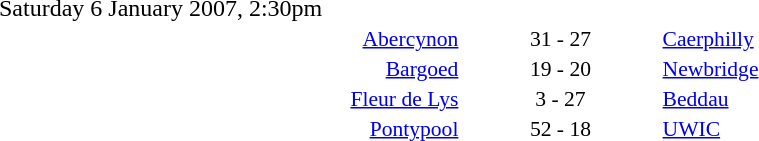<table style="width:70%;" cellspacing="1">
<tr>
<th width=35%></th>
<th width=15%></th>
<th></th>
</tr>
<tr>
<td>Saturday 6 January 2007, 2:30pm</td>
</tr>
<tr style=font-size:90%>
<td align=right><a href='#'>Abercynon</a></td>
<td align=center>31 - 27</td>
<td><a href='#'>Caerphilly</a></td>
</tr>
<tr style=font-size:90%>
<td align=right><a href='#'>Bargoed</a></td>
<td align=center>19 - 20</td>
<td><a href='#'>Newbridge</a></td>
</tr>
<tr style=font-size:90%>
<td align=right><a href='#'>Fleur de Lys</a></td>
<td align=center>3 - 27</td>
<td><a href='#'>Beddau</a></td>
</tr>
<tr style=font-size:90%>
<td align=right><a href='#'>Pontypool</a></td>
<td align=center>52 - 18</td>
<td><a href='#'>UWIC</a></td>
</tr>
</table>
